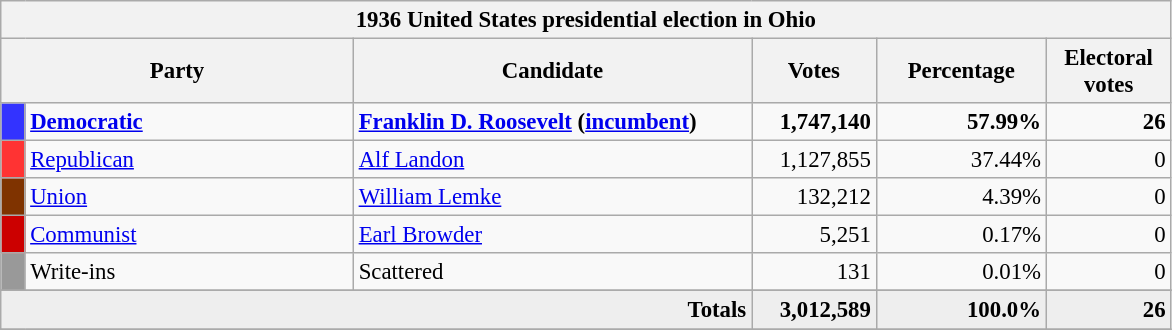<table class="wikitable" style="font-size: 95%;">
<tr>
<th colspan="6">1936 United States presidential election in Ohio</th>
</tr>
<tr>
<th colspan="2" style="width: 15em">Party</th>
<th style="width: 17em">Candidate</th>
<th style="width: 5em">Votes</th>
<th style="width: 7em">Percentage</th>
<th style="width: 5em">Electoral votes</th>
</tr>
<tr>
<th style="background-color:#3333FF; width: 3px"></th>
<td style="width: 130px"><strong><a href='#'>Democratic</a></strong></td>
<td><strong><a href='#'>Franklin D. Roosevelt</a> (<a href='#'>incumbent</a>)</strong></td>
<td align="right"><strong>1,747,140</strong></td>
<td align="right"><strong>57.99%</strong></td>
<td align="right"><strong>26</strong></td>
</tr>
<tr>
<th style="background-color:#FF3333; width: 3px"></th>
<td style="width: 130px"><a href='#'>Republican</a></td>
<td><a href='#'>Alf Landon</a></td>
<td align="right">1,127,855</td>
<td align="right">37.44%</td>
<td align="right">0</td>
</tr>
<tr>
<th style="background-color:#7F3300; width: 3px"></th>
<td style="width: 130px"><a href='#'>Union</a></td>
<td><a href='#'>William Lemke</a></td>
<td align="right">132,212</td>
<td align="right">4.39%</td>
<td align="right">0</td>
</tr>
<tr>
<th style="background-color:#c00; width: 3px"></th>
<td style="width: 130px"><a href='#'>Communist</a></td>
<td><a href='#'>Earl Browder</a></td>
<td align="right">5,251</td>
<td align="right">0.17%</td>
<td align="right">0</td>
</tr>
<tr>
<th style="background-color:#999; width: 3px"></th>
<td style="width: 130px">Write-ins</td>
<td>Scattered</td>
<td align="right">131</td>
<td align="right">0.01%</td>
<td align="right">0</td>
</tr>
<tr>
</tr>
<tr bgcolor="#EEEEEE">
<td colspan="3" align="right"><strong>Totals</strong></td>
<td align="right"><strong>3,012,589</strong></td>
<td align="right"><strong>100.0%</strong></td>
<td align="right"><strong>26</strong></td>
</tr>
<tr>
</tr>
</table>
